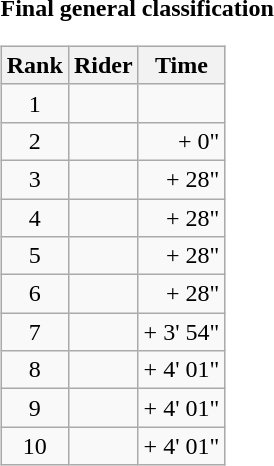<table>
<tr>
<td><strong>Final general classification</strong><br><table class="wikitable">
<tr>
<th scope="col">Rank</th>
<th scope="col">Rider</th>
<th scope="col">Time</th>
</tr>
<tr>
<td style="text-align:center;">1</td>
<td></td>
<td style="text-align:right;"></td>
</tr>
<tr>
<td style="text-align:center;">2</td>
<td></td>
<td style="text-align:right;">+ 0"</td>
</tr>
<tr>
<td style="text-align:center;">3</td>
<td></td>
<td style="text-align:right;">+ 28"</td>
</tr>
<tr>
<td style="text-align:center;">4</td>
<td></td>
<td style="text-align:right;">+ 28"</td>
</tr>
<tr>
<td style="text-align:center;">5</td>
<td></td>
<td style="text-align:right;">+ 28"</td>
</tr>
<tr>
<td style="text-align:center;">6</td>
<td></td>
<td style="text-align:right;">+ 28"</td>
</tr>
<tr>
<td style="text-align:center;">7</td>
<td></td>
<td style="text-align:right;">+ 3' 54"</td>
</tr>
<tr>
<td style="text-align:center;">8</td>
<td></td>
<td style="text-align:right;">+ 4' 01"</td>
</tr>
<tr>
<td style="text-align:center;">9</td>
<td></td>
<td style="text-align:right;">+ 4' 01"</td>
</tr>
<tr>
<td style="text-align:center;">10</td>
<td></td>
<td style="text-align:right;">+ 4' 01"</td>
</tr>
</table>
</td>
</tr>
</table>
